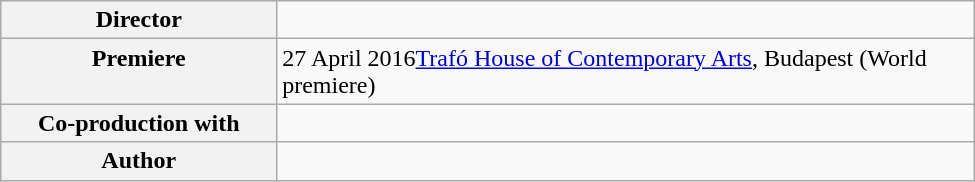<table class="wikitable" style="width:650px; ">
<tr>
<th align="left" valign="top">Director</th>
<td align="left" valign="top"></td>
</tr>
<tr>
<th align="left" valign="top">Premiere</th>
<td align="left" valign="top">27 April 2016<a href='#'>Trafó House of Contemporary Arts</a>, Budapest (World premiere)</td>
</tr>
<tr>
<th align="left" valign="top">Co-production with</th>
<td align="left" valign="top"></td>
</tr>
<tr>
<th align="left" valign="top" style="width:180px;">Author</th>
<td align="left" valign="top" style="width:470px;"></td>
</tr>
</table>
